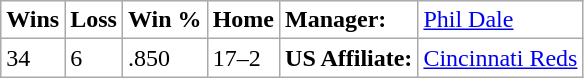<table class="wikitable">
<tr bgcolor="#FFFFFF">
<td><strong>Wins</strong></td>
<td><strong>Loss</strong></td>
<td><strong>Win %</strong></td>
<td><strong>Home</strong></td>
<td><strong>Manager:</strong></td>
<td><a href='#'>Phil Dale</a></td>
</tr>
<tr bgcolor="#FFFFFF">
<td>34</td>
<td>6</td>
<td>.850</td>
<td>17–2</td>
<td><strong>US Affiliate:</strong></td>
<td><a href='#'>Cincinnati Reds</a></td>
</tr>
</table>
